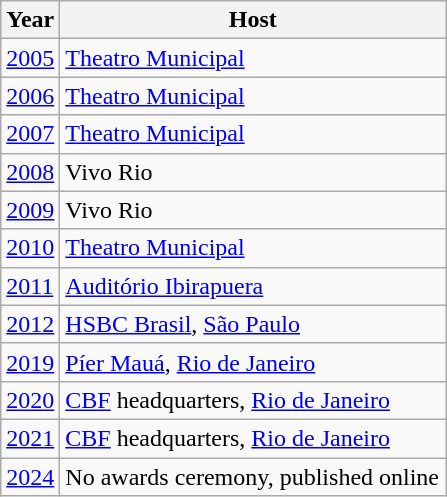<table class="wikitable plainrowheaders">
<tr>
<th scope="col" width=30px>Year</th>
<th scope="col" width=250px>Host</th>
</tr>
<tr>
<td><a href='#'>2005</a></td>
<td><a href='#'>Theatro Municipal</a></td>
</tr>
<tr>
<td><a href='#'>2006</a></td>
<td><a href='#'>Theatro Municipal</a></td>
</tr>
<tr>
<td><a href='#'>2007</a></td>
<td><a href='#'>Theatro Municipal</a></td>
</tr>
<tr>
<td><a href='#'>2008</a></td>
<td>Vivo Rio</td>
</tr>
<tr>
<td><a href='#'>2009</a></td>
<td>Vivo Rio</td>
</tr>
<tr>
<td><a href='#'>2010</a></td>
<td><a href='#'>Theatro Municipal</a></td>
</tr>
<tr>
<td><a href='#'>2011</a></td>
<td><a href='#'>Auditório Ibirapuera</a></td>
</tr>
<tr>
<td><a href='#'>2012</a></td>
<td><a href='#'>HSBC Brasil</a>, <a href='#'>São Paulo</a></td>
</tr>
<tr>
<td><a href='#'>2019</a></td>
<td><a href='#'>Píer Mauá</a>, <a href='#'>Rio de Janeiro</a></td>
</tr>
<tr>
<td><a href='#'>2020</a></td>
<td><a href='#'>CBF</a> headquarters, <a href='#'>Rio de Janeiro</a></td>
</tr>
<tr>
<td><a href='#'>2021</a></td>
<td><a href='#'>CBF</a> headquarters, <a href='#'>Rio de Janeiro</a></td>
</tr>
<tr>
<td><a href='#'>2024</a></td>
<td>No awards ceremony, published online</td>
</tr>
</table>
